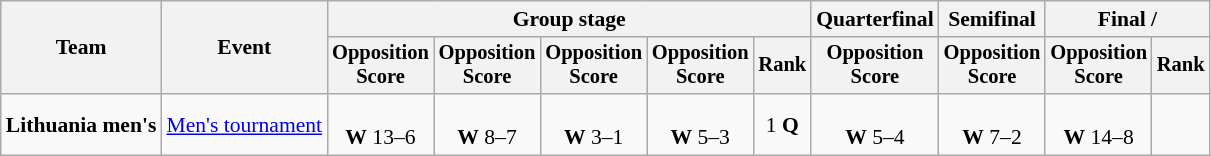<table class="wikitable" style="font-size:90%">
<tr>
<th rowspan=2>Team</th>
<th rowspan=2>Event</th>
<th colspan=5>Group stage</th>
<th>Quarterfinal</th>
<th>Semifinal</th>
<th colspan=2>Final / </th>
</tr>
<tr style="font-size:95%">
<th>Opposition<br>Score</th>
<th>Opposition<br>Score</th>
<th>Opposition<br>Score</th>
<th>Opposition<br>Score</th>
<th>Rank</th>
<th>Opposition<br>Score</th>
<th>Opposition<br>Score</th>
<th>Opposition<br>Score</th>
<th>Rank</th>
</tr>
<tr align=center>
<td align=left><strong>Lithuania men's</strong></td>
<td align=left><a href='#'>Men's tournament</a></td>
<td><br><strong>W</strong> 13–6</td>
<td><br><strong>W</strong> 8–7</td>
<td><br><strong>W</strong> 3–1</td>
<td><br><strong>W</strong> 5–3</td>
<td>1 <strong>Q</strong></td>
<td><br><strong>W</strong> 5–4</td>
<td><br><strong>W</strong> 7–2</td>
<td><br><strong>W</strong> 14–8</td>
<td></td>
</tr>
</table>
